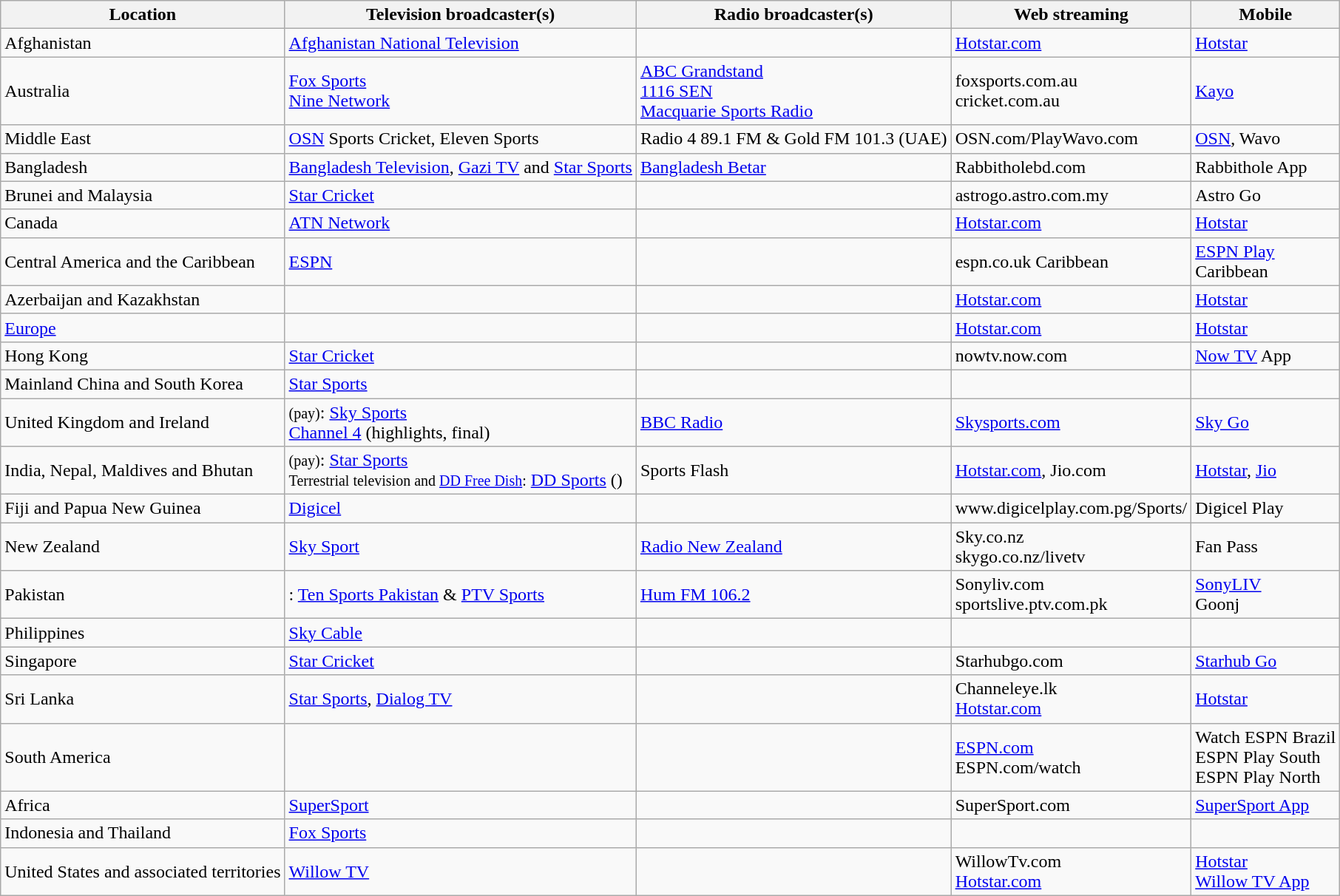<table class="wikitable">
<tr>
<th>Location</th>
<th>Television broadcaster(s)</th>
<th>Radio broadcaster(s)</th>
<th>Web streaming</th>
<th>Mobile</th>
</tr>
<tr>
<td>Afghanistan</td>
<td> <a href='#'>Afghanistan National Television</a></td>
<td></td>
<td><a href='#'>Hotstar.com</a></td>
<td><a href='#'>Hotstar</a></td>
</tr>
<tr>
<td>Australia</td>
<td> <a href='#'>Fox Sports</a> <br> <a href='#'>Nine Network</a> </td>
<td><a href='#'>ABC Grandstand</a><br><a href='#'>1116 SEN</a><br><a href='#'>Macquarie Sports Radio</a></td>
<td>foxsports.com.au <br>cricket.com.au</td>
<td><a href='#'>Kayo</a></td>
</tr>
<tr>
<td>Middle East</td>
<td> <a href='#'>OSN</a> Sports Cricket, Eleven Sports</td>
<td>Radio 4 89.1 FM & Gold FM 101.3 (UAE)</td>
<td>OSN.com/PlayWavo.com</td>
<td><a href='#'>OSN</a>, Wavo</td>
</tr>
<tr>
<td>Bangladesh</td>
<td> <a href='#'>Bangladesh Television</a>, <a href='#'>Gazi TV</a> and <a href='#'>Star Sports</a></td>
<td><a href='#'>Bangladesh Betar</a></td>
<td>Rabbitholebd.com</td>
<td>Rabbithole App</td>
</tr>
<tr>
<td>Brunei and Malaysia</td>
<td><a href='#'>Star Cricket</a></td>
<td></td>
<td>astrogo.astro.com.my</td>
<td>Astro Go</td>
</tr>
<tr>
<td>Canada</td>
<td> <a href='#'>ATN Network</a></td>
<td></td>
<td><a href='#'>Hotstar.com</a></td>
<td><a href='#'>Hotstar</a></td>
</tr>
<tr>
<td>Central America and the Caribbean</td>
<td><a href='#'>ESPN</a></td>
<td></td>
<td>espn.co.uk Caribbean</td>
<td><a href='#'>ESPN Play</a> <br> Caribbean</td>
</tr>
<tr>
<td>Azerbaijan and Kazakhstan</td>
<td></td>
<td></td>
<td><a href='#'>Hotstar.com</a></td>
<td><a href='#'>Hotstar</a></td>
</tr>
<tr>
<td><a href='#'>Europe</a><br></td>
<td></td>
<td></td>
<td><a href='#'>Hotstar.com</a></td>
<td><a href='#'>Hotstar</a></td>
</tr>
<tr>
<td>Hong Kong</td>
<td><a href='#'>Star Cricket</a></td>
<td></td>
<td>nowtv.now.com</td>
<td><a href='#'>Now TV</a> App</td>
</tr>
<tr>
<td>Mainland China and South Korea</td>
<td><a href='#'>Star Sports</a></td>
<td></td>
<td></td>
<td></td>
</tr>
<tr>
<td>United Kingdom and Ireland</td>
<td> <small>(pay)</small>: <a href='#'>Sky Sports</a> <br> <a href='#'>Channel 4</a> (highlights, final)</td>
<td><a href='#'>BBC Radio</a></td>
<td><a href='#'>Skysports.com</a></td>
<td><a href='#'>Sky Go</a></td>
</tr>
<tr>
<td>India, Nepal, Maldives and Bhutan</td>
<td> <small>(pay)</small>: <a href='#'>Star Sports</a> <br><small>Terrestrial television and <a href='#'>DD Free Dish</a>:</small> <a href='#'>DD Sports</a> ()</td>
<td>Sports Flash</td>
<td><a href='#'>Hotstar.com</a>, Jio.com</td>
<td><a href='#'>Hotstar</a>, <a href='#'>Jio</a></td>
</tr>
<tr>
<td>Fiji and Papua New Guinea</td>
<td><a href='#'>Digicel</a></td>
<td></td>
<td>www.digicelplay.com.pg/Sports/</td>
<td>Digicel Play</td>
</tr>
<tr>
<td>New Zealand</td>
<td> <a href='#'>Sky Sport</a></td>
<td><a href='#'>Radio New Zealand</a></td>
<td>Sky.co.nz <br> skygo.co.nz/livetv</td>
<td>Fan Pass</td>
</tr>
<tr>
<td>Pakistan</td>
<td>: <a href='#'>Ten Sports Pakistan</a> & <a href='#'>PTV Sports</a></td>
<td><a href='#'>Hum FM 106.2</a></td>
<td>Sonyliv.com <br> sportslive.ptv.com.pk</td>
<td><a href='#'>SonyLIV</a> <br> Goonj</td>
</tr>
<tr>
<td>Philippines</td>
<td><a href='#'>Sky Cable</a></td>
<td></td>
<td></td>
<td></td>
</tr>
<tr>
<td>Singapore</td>
<td><a href='#'>Star Cricket</a></td>
<td></td>
<td>Starhubgo.com</td>
<td><a href='#'>Starhub Go</a></td>
</tr>
<tr>
<td>Sri Lanka</td>
<td><a href='#'>Star Sports</a>, <a href='#'>Dialog TV</a></td>
<td></td>
<td>Channeleye.lk <br> <a href='#'>Hotstar.com</a></td>
<td><a href='#'>Hotstar</a></td>
</tr>
<tr>
<td>South America</td>
<td></td>
<td></td>
<td><a href='#'>ESPN.com</a> <br> ESPN.com/watch</td>
<td>Watch ESPN Brazil <br> ESPN Play South <br> ESPN Play North</td>
</tr>
<tr>
<td>Africa</td>
<td> <a href='#'>SuperSport</a></td>
<td></td>
<td>SuperSport.com</td>
<td><a href='#'>SuperSport App</a></td>
</tr>
<tr>
<td>Indonesia and Thailand</td>
<td><a href='#'>Fox Sports</a></td>
<td></td>
<td></td>
<td></td>
</tr>
<tr>
<td>United States and associated territories</td>
<td><a href='#'>Willow TV</a></td>
<td></td>
<td>WillowTv.com <br> <a href='#'>Hotstar.com</a></td>
<td><a href='#'>Hotstar</a> <br> <a href='#'>Willow TV App</a></td>
</tr>
</table>
